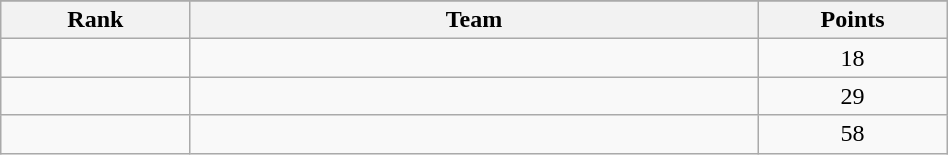<table class="wikitable" width=50%>
<tr>
</tr>
<tr>
<th width=10%>Rank</th>
<th width=30%>Team</th>
<th width=10%>Points</th>
</tr>
<tr align="center">
<td></td>
<td align="left"></td>
<td>18</td>
</tr>
<tr align="center">
<td></td>
<td align="left"></td>
<td>29</td>
</tr>
<tr align="center">
<td></td>
<td align="left"></td>
<td>58</td>
</tr>
</table>
